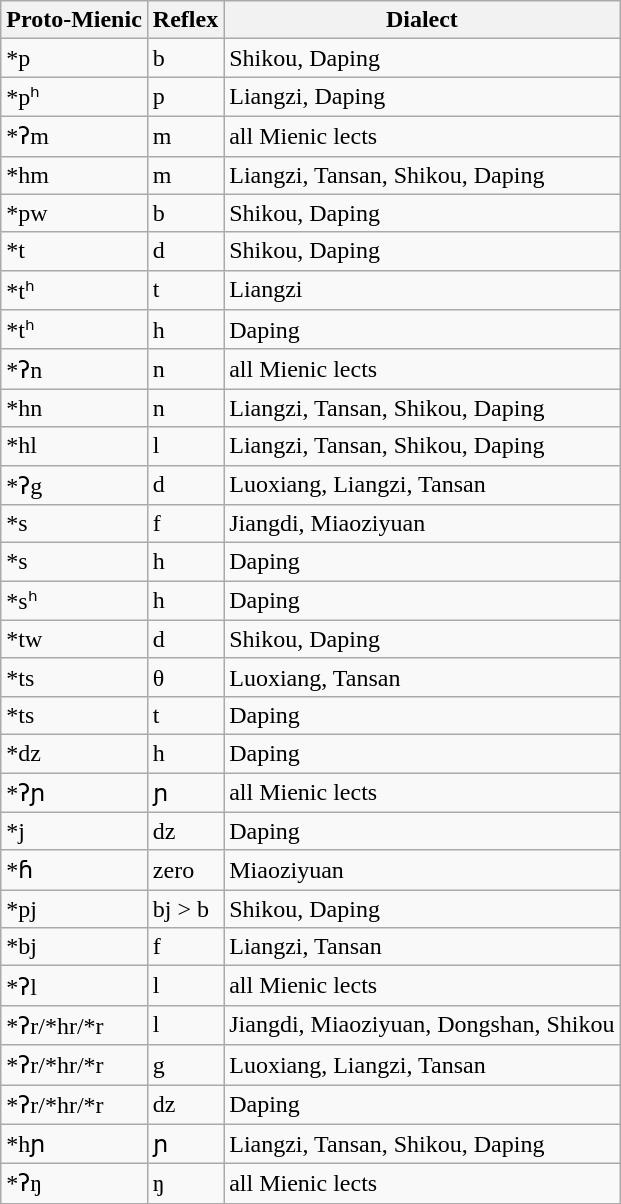<table class="wikitable sortable">
<tr>
<th>Proto-Mienic</th>
<th>Reflex</th>
<th>Dialect</th>
</tr>
<tr>
<td>*p</td>
<td>b</td>
<td>Shikou, Daping</td>
</tr>
<tr>
<td>*pʰ</td>
<td>p</td>
<td>Liangzi, Daping</td>
</tr>
<tr>
<td>*ʔm</td>
<td>m</td>
<td>all Mienic lects</td>
</tr>
<tr>
<td>*hm</td>
<td>m</td>
<td>Liangzi, Tansan, Shikou, Daping</td>
</tr>
<tr>
<td>*pw</td>
<td>b</td>
<td>Shikou, Daping</td>
</tr>
<tr>
<td>*t</td>
<td>d</td>
<td>Shikou, Daping</td>
</tr>
<tr>
<td>*tʰ</td>
<td>t</td>
<td>Liangzi</td>
</tr>
<tr>
<td>*tʰ</td>
<td>h</td>
<td>Daping</td>
</tr>
<tr>
<td>*ʔn</td>
<td>n</td>
<td>all Mienic lects</td>
</tr>
<tr>
<td>*hn</td>
<td>n</td>
<td>Liangzi, Tansan, Shikou, Daping</td>
</tr>
<tr>
<td>*hl</td>
<td>l</td>
<td>Liangzi, Tansan, Shikou, Daping</td>
</tr>
<tr>
<td>*ʔg</td>
<td>d</td>
<td>Luoxiang, Liangzi, Tansan</td>
</tr>
<tr>
<td>*s</td>
<td>f</td>
<td>Jiangdi, Miaoziyuan</td>
</tr>
<tr>
<td>*s</td>
<td>h</td>
<td>Daping</td>
</tr>
<tr>
<td>*sʰ</td>
<td>h</td>
<td>Daping</td>
</tr>
<tr>
<td>*tw</td>
<td>d</td>
<td>Shikou, Daping</td>
</tr>
<tr>
<td>*ts</td>
<td>θ</td>
<td>Luoxiang, Tansan</td>
</tr>
<tr>
<td>*ts</td>
<td>t</td>
<td>Daping</td>
</tr>
<tr>
<td>*dz</td>
<td>h</td>
<td>Daping</td>
</tr>
<tr>
<td>*ʔɲ</td>
<td>ɲ</td>
<td>all Mienic lects</td>
</tr>
<tr>
<td>*j</td>
<td>dz</td>
<td>Daping</td>
</tr>
<tr>
<td>*ɦ</td>
<td>zero</td>
<td>Miaoziyuan</td>
</tr>
<tr>
<td>*pj</td>
<td>bj > b</td>
<td>Shikou, Daping</td>
</tr>
<tr>
<td>*bj</td>
<td>f</td>
<td>Liangzi, Tansan</td>
</tr>
<tr>
<td>*ʔl</td>
<td>l</td>
<td>all Mienic lects</td>
</tr>
<tr>
<td>*ʔr/*hr/*r</td>
<td>l</td>
<td>Jiangdi, Miaoziyuan, Dongshan, Shikou</td>
</tr>
<tr>
<td>*ʔr/*hr/*r</td>
<td>g</td>
<td>Luoxiang, Liangzi, Tansan</td>
</tr>
<tr>
<td>*ʔr/*hr/*r</td>
<td>dz</td>
<td>Daping</td>
</tr>
<tr>
<td>*hɲ</td>
<td>ɲ</td>
<td>Liangzi, Tansan, Shikou, Daping</td>
</tr>
<tr>
<td>*ʔŋ</td>
<td>ŋ</td>
<td>all Mienic lects</td>
</tr>
</table>
